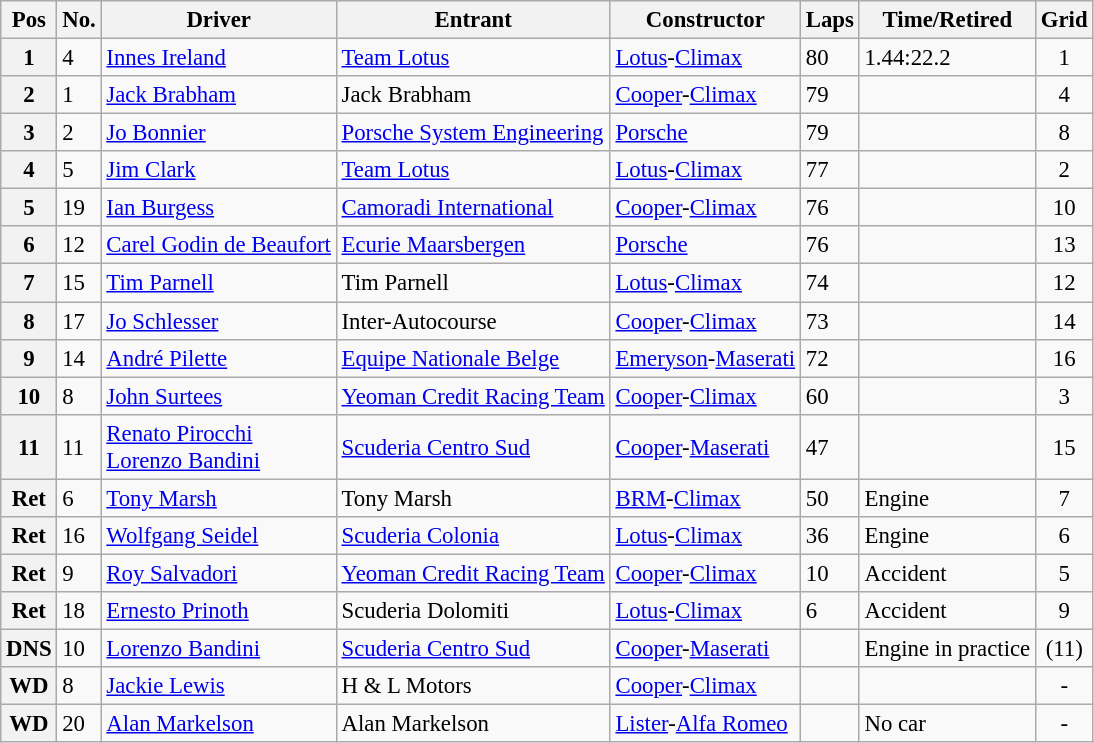<table class="wikitable" style="font-size: 95%;">
<tr>
<th>Pos</th>
<th>No.</th>
<th>Driver</th>
<th>Entrant</th>
<th>Constructor</th>
<th>Laps</th>
<th>Time/Retired</th>
<th>Grid</th>
</tr>
<tr>
<th>1</th>
<td>4</td>
<td> <a href='#'>Innes Ireland</a></td>
<td><a href='#'>Team Lotus</a></td>
<td><a href='#'>Lotus</a>-<a href='#'>Climax</a></td>
<td>80</td>
<td>1.44:22.2</td>
<td style="text-align:center">1</td>
</tr>
<tr>
<th>2</th>
<td>1</td>
<td> <a href='#'>Jack Brabham</a></td>
<td>Jack Brabham</td>
<td><a href='#'>Cooper</a>-<a href='#'>Climax</a></td>
<td>79</td>
<td></td>
<td style="text-align:center">4</td>
</tr>
<tr>
<th>3</th>
<td>2</td>
<td> <a href='#'>Jo Bonnier</a></td>
<td><a href='#'>Porsche System Engineering</a></td>
<td><a href='#'>Porsche</a></td>
<td>79</td>
<td></td>
<td style="text-align:center">8</td>
</tr>
<tr>
<th>4</th>
<td>5</td>
<td> <a href='#'>Jim Clark</a></td>
<td><a href='#'>Team Lotus</a></td>
<td><a href='#'>Lotus</a>-<a href='#'>Climax</a></td>
<td>77</td>
<td></td>
<td style="text-align:center">2</td>
</tr>
<tr>
<th>5</th>
<td>19</td>
<td> <a href='#'>Ian Burgess</a></td>
<td><a href='#'>Camoradi International</a></td>
<td><a href='#'>Cooper</a>-<a href='#'>Climax</a></td>
<td>76</td>
<td></td>
<td style="text-align:center">10</td>
</tr>
<tr>
<th>6</th>
<td>12</td>
<td> <a href='#'>Carel Godin de Beaufort</a></td>
<td><a href='#'>Ecurie Maarsbergen</a></td>
<td><a href='#'>Porsche</a></td>
<td>76</td>
<td></td>
<td style="text-align:center">13</td>
</tr>
<tr>
<th>7</th>
<td>15</td>
<td> <a href='#'>Tim Parnell</a></td>
<td>Tim Parnell</td>
<td><a href='#'>Lotus</a>-<a href='#'>Climax</a></td>
<td>74</td>
<td></td>
<td style="text-align:center">12</td>
</tr>
<tr>
<th>8</th>
<td>17</td>
<td> <a href='#'>Jo Schlesser</a></td>
<td>Inter-Autocourse</td>
<td><a href='#'>Cooper</a>-<a href='#'>Climax</a></td>
<td>73</td>
<td></td>
<td style="text-align:center">14</td>
</tr>
<tr>
<th>9</th>
<td>14</td>
<td> <a href='#'>André Pilette</a></td>
<td><a href='#'>Equipe Nationale Belge</a></td>
<td><a href='#'>Emeryson</a>-<a href='#'>Maserati</a></td>
<td>72</td>
<td></td>
<td style="text-align:center">16</td>
</tr>
<tr>
<th>10</th>
<td>8</td>
<td> <a href='#'>John Surtees</a></td>
<td><a href='#'>Yeoman Credit Racing Team</a></td>
<td><a href='#'>Cooper</a>-<a href='#'>Climax</a></td>
<td>60</td>
<td></td>
<td style="text-align:center">3</td>
</tr>
<tr>
<th>11</th>
<td>11</td>
<td> <a href='#'>Renato Pirocchi</a><br> <a href='#'>Lorenzo Bandini</a></td>
<td><a href='#'>Scuderia Centro Sud</a></td>
<td><a href='#'>Cooper</a>-<a href='#'>Maserati</a></td>
<td>47</td>
<td></td>
<td style="text-align:center">15</td>
</tr>
<tr>
<th>Ret</th>
<td>6</td>
<td> <a href='#'>Tony Marsh</a></td>
<td>Tony Marsh</td>
<td><a href='#'>BRM</a>-<a href='#'>Climax</a></td>
<td>50</td>
<td>Engine</td>
<td style="text-align:center">7</td>
</tr>
<tr>
<th>Ret</th>
<td>16</td>
<td> <a href='#'>Wolfgang Seidel</a></td>
<td><a href='#'>Scuderia Colonia</a></td>
<td><a href='#'>Lotus</a>-<a href='#'>Climax</a></td>
<td>36</td>
<td>Engine</td>
<td style="text-align:center">6</td>
</tr>
<tr>
<th>Ret</th>
<td>9</td>
<td> <a href='#'>Roy Salvadori</a></td>
<td><a href='#'>Yeoman Credit Racing Team</a></td>
<td><a href='#'>Cooper</a>-<a href='#'>Climax</a></td>
<td>10</td>
<td>Accident</td>
<td style="text-align:center">5</td>
</tr>
<tr>
<th>Ret</th>
<td>18</td>
<td> <a href='#'>Ernesto Prinoth</a></td>
<td>Scuderia Dolomiti</td>
<td><a href='#'>Lotus</a>-<a href='#'>Climax</a></td>
<td>6</td>
<td>Accident</td>
<td style="text-align:center">9</td>
</tr>
<tr>
<th>DNS</th>
<td>10</td>
<td> <a href='#'>Lorenzo Bandini</a></td>
<td><a href='#'>Scuderia Centro Sud</a></td>
<td><a href='#'>Cooper</a>-<a href='#'>Maserati</a></td>
<td></td>
<td>Engine in practice</td>
<td style="text-align:center">(11)</td>
</tr>
<tr>
<th>WD</th>
<td>8</td>
<td> <a href='#'>Jackie Lewis</a></td>
<td>H & L Motors</td>
<td><a href='#'>Cooper</a>-<a href='#'>Climax</a></td>
<td></td>
<td></td>
<td style="text-align:center">-</td>
</tr>
<tr>
<th>WD</th>
<td>20</td>
<td> <a href='#'>Alan Markelson</a></td>
<td>Alan Markelson</td>
<td><a href='#'>Lister</a>-<a href='#'>Alfa Romeo</a></td>
<td></td>
<td>No car</td>
<td style="text-align:center">-</td>
</tr>
</table>
